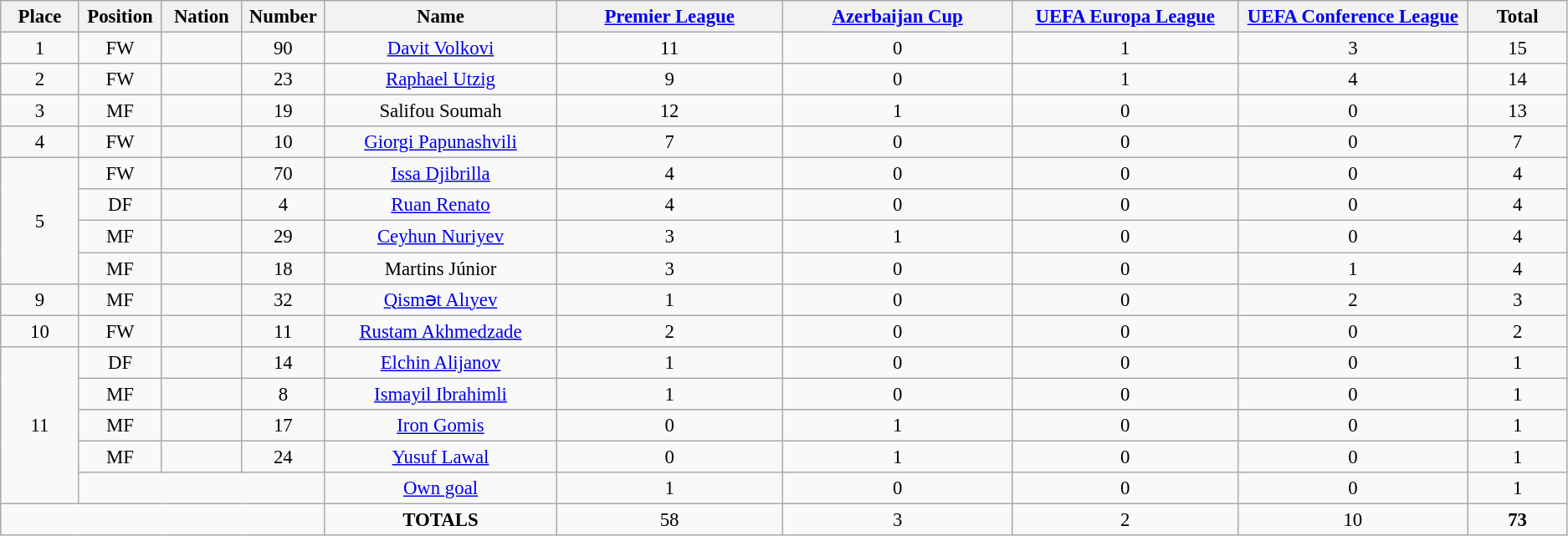<table class="wikitable" style="font-size: 95%; text-align: center;">
<tr>
<th width=60>Place</th>
<th width=60>Position</th>
<th width=60>Nation</th>
<th width=60>Number</th>
<th width=200>Name</th>
<th width=200><a href='#'>Premier League</a></th>
<th width=200><a href='#'>Azerbaijan Cup</a></th>
<th width=200><a href='#'>UEFA Europa League</a></th>
<th width=200><a href='#'>UEFA Conference League</a></th>
<th width=80><strong>Total</strong></th>
</tr>
<tr>
<td>1</td>
<td>FW</td>
<td></td>
<td>90</td>
<td><a href='#'>Davit Volkovi</a></td>
<td>11</td>
<td>0</td>
<td>1</td>
<td>3</td>
<td>15</td>
</tr>
<tr>
<td>2</td>
<td>FW</td>
<td></td>
<td>23</td>
<td><a href='#'>Raphael Utzig</a></td>
<td>9</td>
<td>0</td>
<td>1</td>
<td>4</td>
<td>14</td>
</tr>
<tr>
<td>3</td>
<td>MF</td>
<td></td>
<td>19</td>
<td>Salifou Soumah</td>
<td>12</td>
<td>1</td>
<td>0</td>
<td>0</td>
<td>13</td>
</tr>
<tr>
<td>4</td>
<td>FW</td>
<td></td>
<td>10</td>
<td><a href='#'>Giorgi Papunashvili</a></td>
<td>7</td>
<td>0</td>
<td>0</td>
<td>0</td>
<td>7</td>
</tr>
<tr>
<td rowspan="4">5</td>
<td>FW</td>
<td></td>
<td>70</td>
<td><a href='#'>Issa Djibrilla</a></td>
<td>4</td>
<td>0</td>
<td>0</td>
<td>0</td>
<td>4</td>
</tr>
<tr>
<td>DF</td>
<td></td>
<td>4</td>
<td><a href='#'>Ruan Renato</a></td>
<td>4</td>
<td>0</td>
<td>0</td>
<td>0</td>
<td>4</td>
</tr>
<tr>
<td>MF</td>
<td></td>
<td>29</td>
<td><a href='#'>Ceyhun Nuriyev</a></td>
<td>3</td>
<td>1</td>
<td>0</td>
<td>0</td>
<td>4</td>
</tr>
<tr>
<td>MF</td>
<td></td>
<td>18</td>
<td>Martins Júnior</td>
<td>3</td>
<td>0</td>
<td>0</td>
<td>1</td>
<td>4</td>
</tr>
<tr>
<td>9</td>
<td>MF</td>
<td></td>
<td>32</td>
<td><a href='#'>Qismət Alıyev</a></td>
<td>1</td>
<td>0</td>
<td>0</td>
<td>2</td>
<td>3</td>
</tr>
<tr>
<td>10</td>
<td>FW</td>
<td></td>
<td>11</td>
<td><a href='#'>Rustam Akhmedzade</a></td>
<td>2</td>
<td>0</td>
<td>0</td>
<td>0</td>
<td>2</td>
</tr>
<tr>
<td rowspan="5">11</td>
<td>DF</td>
<td></td>
<td>14</td>
<td><a href='#'>Elchin Alijanov</a></td>
<td>1</td>
<td>0</td>
<td>0</td>
<td>0</td>
<td>1</td>
</tr>
<tr>
<td>MF</td>
<td></td>
<td>8</td>
<td><a href='#'>Ismayil Ibrahimli</a></td>
<td>1</td>
<td>0</td>
<td>0</td>
<td>0</td>
<td>1</td>
</tr>
<tr>
<td>MF</td>
<td></td>
<td>17</td>
<td><a href='#'>Iron Gomis</a></td>
<td>0</td>
<td>1</td>
<td>0</td>
<td>0</td>
<td>1</td>
</tr>
<tr>
<td>MF</td>
<td></td>
<td>24</td>
<td><a href='#'>Yusuf Lawal</a></td>
<td>0</td>
<td>1</td>
<td>0</td>
<td>0</td>
<td>1</td>
</tr>
<tr>
<td colspan="3"></td>
<td><a href='#'>Own goal</a></td>
<td>1</td>
<td>0</td>
<td>0</td>
<td>0</td>
<td>1</td>
</tr>
<tr>
<td colspan="4"></td>
<td><strong>TOTALS</strong></td>
<td>58</td>
<td>3</td>
<td>2</td>
<td>10</td>
<td><strong>73</strong></td>
</tr>
</table>
